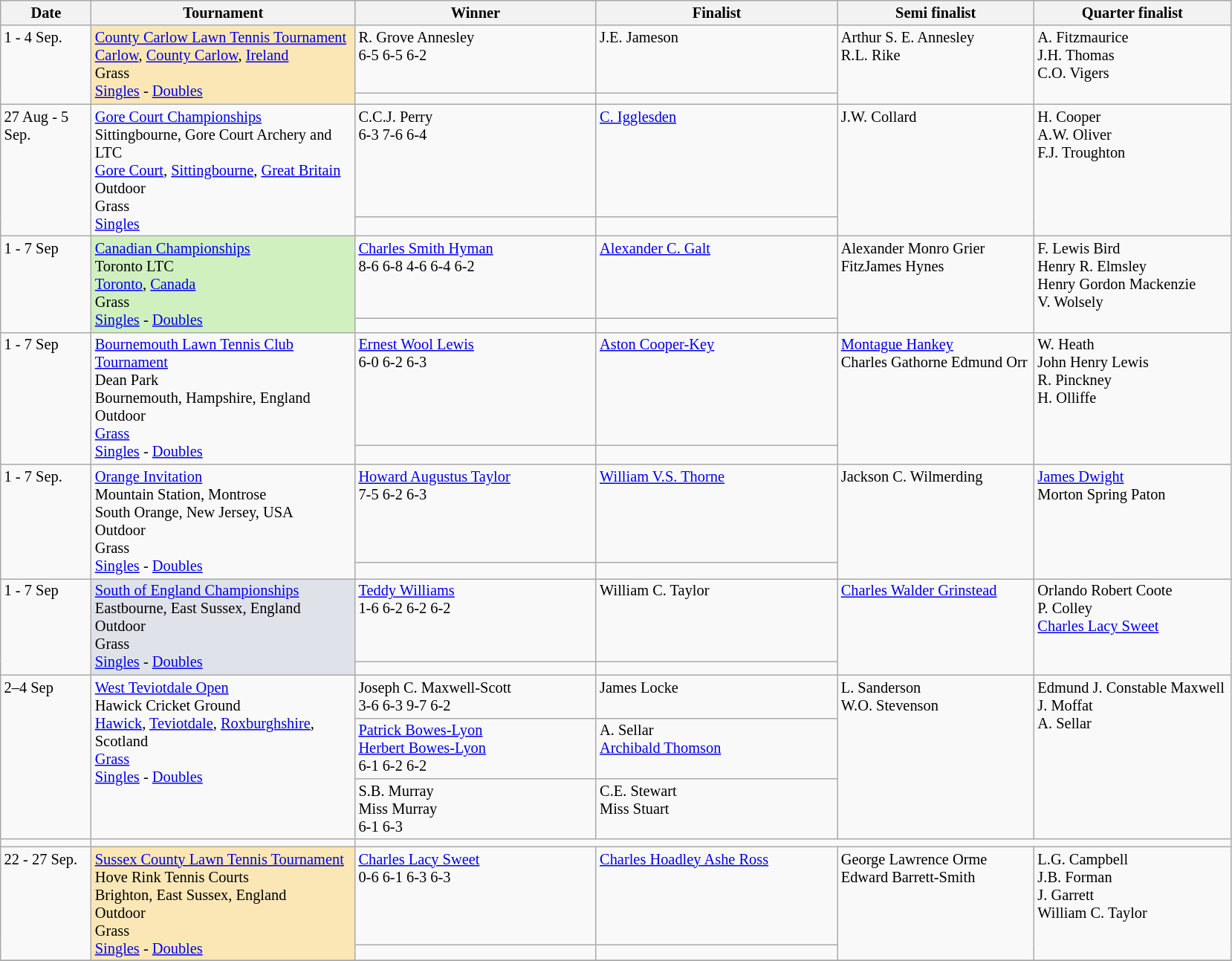<table class="wikitable" style="font-size:85%;">
<tr>
<th width="75">Date</th>
<th style="width:230px;">Tournament</th>
<th style="width:210px;">Winner</th>
<th style="width:210px;">Finalist</th>
<th style="width:170px;">Semi finalist</th>
<th style="width:170px;">Quarter finalist</th>
</tr>
<tr valign=top>
<td rowspan=2>1 - 4 Sep.</td>
<td style="background:#fae7b5"   rowspan=2><a href='#'>County Carlow Lawn Tennis Tournament</a> <br> <a href='#'>Carlow</a>, <a href='#'>County Carlow</a>, <a href='#'>Ireland</a><br>Grass <br> <a href='#'>Singles</a> - <a href='#'>Doubles</a></td>
<td> R. Grove Annesley<br>6-5 6-5 6-2</td>
<td> J.E. Jameson</td>
<td rowspan=2> Arthur S. E. Annesley <br> R.L. Rike</td>
<td rowspan=2> A. Fitzmaurice<br> J.H. Thomas<br> C.O. Vigers</td>
</tr>
<tr valign=top>
<td></td>
<td></td>
</tr>
<tr valign=top>
<td rowspan=2>27 Aug - 5 Sep.</td>
<td rowspan=2><a href='#'>Gore Court Championships</a> <br>Sittingbourne, Gore Court Archery and LTC<br><a href='#'>Gore Court</a>, <a href='#'>Sittingbourne</a>, <a href='#'>Great Britain</a><br>Outdoor<br>Grass<br><a href='#'>Singles</a></td>
<td>  C.C.J. Perry<br>6-3 7-6 6-4</td>
<td> <a href='#'>C. Igglesden</a></td>
<td rowspan=2> J.W. Collard<br></td>
<td rowspan=2> H. Cooper<br> A.W. Oliver<br>  F.J. Troughton</td>
</tr>
<tr valign=top>
<td></td>
<td></td>
</tr>
<tr valign=top>
<td rowspan=2>1 - 7 Sep</td>
<td style="background:#d0f0c0"  rowspan=2><a href='#'>Canadian Championships</a><br>Toronto LTC<br><a href='#'>Toronto</a>, <a href='#'>Canada</a><br>Grass <br> <a href='#'>Singles</a> - <a href='#'>Doubles</a></td>
<td> <a href='#'>Charles Smith Hyman</a> <br>8-6 6-8 4-6 6-4 6-2</td>
<td> <a href='#'>Alexander C. Galt</a></td>
<td rowspan=2> Alexander Monro Grier<br>FitzJames Hynes</td>
<td rowspan=2> F. Lewis Bird<br> Henry R. Elmsley<br> Henry Gordon Mackenzie<br> V. Wolsely</td>
</tr>
<tr valign=top>
<td></td>
<td></td>
</tr>
<tr valign=top>
<td rowspan=2>1 - 7 Sep</td>
<td rowspan=2><a href='#'>Bournemouth Lawn Tennis Club Tournament</a><br>Dean Park <br>Bournemouth, Hampshire, England<br>Outdoor<br><a href='#'>Grass</a><br> <a href='#'>Singles</a> - <a href='#'>Doubles</a></td>
<td> <a href='#'>Ernest Wool Lewis</a><br>6-0 6-2 6-3</td>
<td> <a href='#'>Aston Cooper-Key</a></td>
<td rowspan=2> <a href='#'>Montague Hankey</a><br> Charles Gathorne Edmund Orr</td>
<td rowspan=2> W. Heath <br> John Henry Lewis<br> R. Pinckney<br> H. Olliffe</td>
</tr>
<tr valign=top>
<td></td>
<td></td>
</tr>
<tr valign=top>
<td rowspan=2>1 - 7 Sep.</td>
<td rowspan=2><a href='#'>Orange Invitation</a><br>Mountain Station, Montrose<br>South Orange, New Jersey, USA<br>Outdoor<br>Grass<br> <a href='#'>Singles</a> - <a href='#'>Doubles</a></td>
<td> <a href='#'>Howard Augustus Taylor</a><br>7-5 6-2 6-3</td>
<td><a href='#'>William V.S. Thorne</a></td>
<td rowspan=2> Jackson C. Wilmerding</td>
<td rowspan=2> <a href='#'>James Dwight</a><br> Morton Spring Paton</td>
</tr>
<tr valign=top>
<td></td>
<td></td>
</tr>
<tr valign=top>
<td rowspan=2>1 - 7 Sep</td>
<td style="background:#dfe2e9"  rowspan=2><a href='#'>South of England Championships</a><br>Eastbourne, East Sussex, England<br>Outdoor<br>Grass<br>  <a href='#'>Singles</a> - <a href='#'>Doubles</a></td>
<td> <a href='#'>Teddy Williams</a><br>1-6 6-2 6-2 6-2</td>
<td>  William C. Taylor</td>
<td rowspan=2> <a href='#'>Charles Walder Grinstead</a></td>
<td rowspan=2> Orlando Robert Coote<br> P. Colley<br> <a href='#'>Charles Lacy Sweet</a></td>
</tr>
<tr valign=top>
<td></td>
<td></td>
</tr>
<tr valign=top>
<td rowspan=3>2–4 Sep</td>
<td rowspan=3><a href='#'>West Teviotdale Open</a> <br>Hawick Cricket Ground<br><a href='#'>Hawick</a>, <a href='#'>Teviotdale</a>, <a href='#'>Roxburghshire</a>, Scotland<br><a href='#'>Grass</a> <br> <a href='#'>Singles</a> - <a href='#'>Doubles</a></td>
<td> Joseph C. Maxwell-Scott<br>3-6 6-3 9-7 6-2</td>
<td> James Locke</td>
<td rowspan=3> L. Sanderson<br> W.O. Stevenson</td>
<td rowspan=3> Edmund J. Constable Maxwell<br> J. Moffat<br> A. Sellar</td>
</tr>
<tr valign=top>
<td> <a href='#'>Patrick Bowes-Lyon</a><br> <a href='#'>Herbert Bowes-Lyon</a><br>6-1 6-2 6-2</td>
<td> A. Sellar<br> <a href='#'>Archibald Thomson</a></td>
</tr>
<tr valign=top>
<td> S.B. Murray<br> Miss Murray<br>6-1 6-3</td>
<td>  C.E. Stewart<br>  Miss Stuart</td>
</tr>
<tr valign=top>
<td></td>
<td></td>
</tr>
<tr valign=top>
<td rowspan=2>22 - 27 Sep.</td>
<td style="background:#fae7b5"   rowspan=2><a href='#'>Sussex County Lawn Tennis Tournament</a><br>Hove Rink Tennis Courts<br>Brighton, East Sussex, England<br>Outdoor<br>Grass<br><a href='#'>Singles</a> - <a href='#'>Doubles</a></td>
<td> <a href='#'>Charles Lacy Sweet</a><br>0-6 6-1 6-3 6-3</td>
<td> <a href='#'>Charles Hoadley Ashe Ross</a></td>
<td rowspan=2> George Lawrence Orme <br> Edward Barrett-Smith</td>
<td rowspan=2> L.G. Campbell<br> J.B. Forman<br> J. Garrett<br> William C. Taylor</td>
</tr>
<tr valign=top>
<td></td>
<td></td>
</tr>
<tr valign=top>
</tr>
</table>
